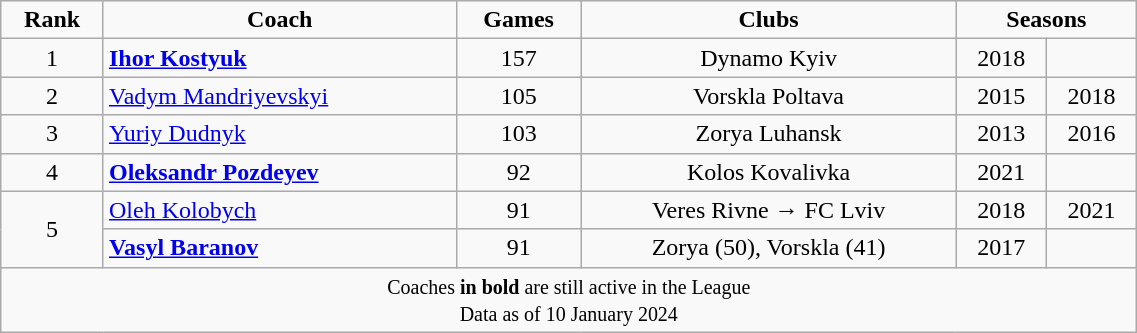<table class="wikitable" style="text-align:center;float:left;margin-left:1em;width:60%;">
<tr>
<td align="center"><strong>Rank</strong></td>
<td align="center"><strong>Coach</strong></td>
<td align="center"><strong>Games</strong></td>
<td align="center"><strong>Clubs</strong></td>
<td align="center"colspan=2><strong>Seasons</strong></td>
</tr>
<tr>
<td>1</td>
<td style="text-align:left;"> <strong><a href='#'>Ihor Kostyuk</a></strong></td>
<td align="center">157</td>
<td align="center">Dynamo Kyiv</td>
<td align="center">2018</td>
<td align="center"></td>
</tr>
<tr>
<td>2</td>
<td style="text-align:left;"> <a href='#'>Vadym Mandriyevskyi</a></td>
<td align="center">105</td>
<td align="center">Vorskla Poltava</td>
<td align="center">2015</td>
<td align="center">2018</td>
</tr>
<tr>
<td>3</td>
<td style="text-align:left;"> <a href='#'>Yuriy Dudnyk</a></td>
<td align="center">103</td>
<td align="center">Zorya Luhansk</td>
<td align="center">2013</td>
<td align="center">2016</td>
</tr>
<tr>
<td>4</td>
<td style="text-align:left;"> <strong><a href='#'>Oleksandr Pozdeyev</a></strong></td>
<td align="center">92</td>
<td align="center">Kolos Kovalivka</td>
<td align="center">2021</td>
<td align="center"></td>
</tr>
<tr>
<td rowspan=2>5</td>
<td style="text-align:left;"> <a href='#'>Oleh Kolobych</a></td>
<td align="center">91</td>
<td align="center">Veres Rivne → FC Lviv</td>
<td align="center">2018</td>
<td align="center">2021</td>
</tr>
<tr>
<td style="text-align:left;"> <strong><a href='#'>Vasyl Baranov</a></strong></td>
<td align="center">91</td>
<td align="center">Zorya (50), Vorskla (41)</td>
<td align="center">2017</td>
<td align="center"></td>
</tr>
<tr>
<td colspan="6"><small>Coaches <strong>in bold</strong> are still active in the League</small><br><small>Data as of 10 January 2024</small></td>
</tr>
</table>
